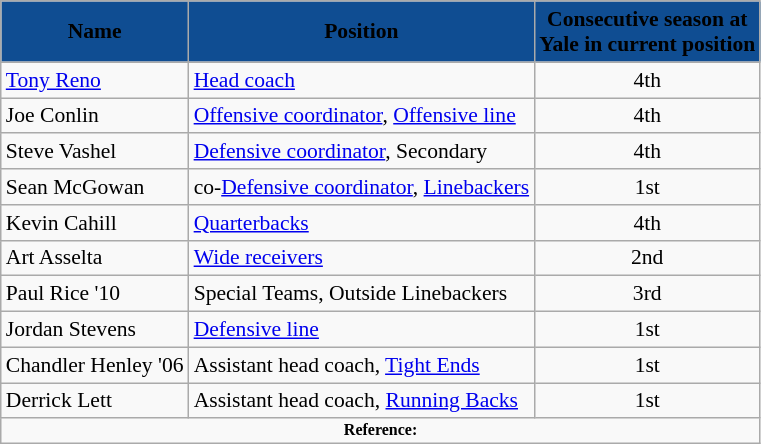<table class="wikitable" style="font-size:90%;">
<tr>
<th style="background:#0F4D92;"><span>Name </span></th>
<th style="background:#0F4D92;"><span>Position </span></th>
<th style="background:#0F4D92;"><span>Consecutive season at<br>Yale in current position</span></th>
</tr>
<tr>
<td><a href='#'>Tony Reno</a></td>
<td><a href='#'>Head coach</a></td>
<td align=center>4th</td>
</tr>
<tr>
<td>Joe Conlin</td>
<td><a href='#'>Offensive coordinator</a>, <a href='#'>Offensive line</a></td>
<td align=center>4th</td>
</tr>
<tr>
<td>Steve Vashel</td>
<td><a href='#'>Defensive coordinator</a>, Secondary</td>
<td align=center>4th</td>
</tr>
<tr>
<td>Sean McGowan</td>
<td>co-<a href='#'>Defensive coordinator</a>, <a href='#'>Linebackers</a></td>
<td align=center>1st</td>
</tr>
<tr>
<td>Kevin Cahill</td>
<td><a href='#'>Quarterbacks</a></td>
<td align=center>4th</td>
</tr>
<tr>
<td>Art Asselta</td>
<td><a href='#'>Wide receivers</a></td>
<td align=center>2nd</td>
</tr>
<tr>
<td>Paul Rice '10</td>
<td>Special Teams, Outside Linebackers</td>
<td align=center>3rd</td>
</tr>
<tr>
<td>Jordan Stevens</td>
<td><a href='#'>Defensive line</a></td>
<td align=center>1st</td>
</tr>
<tr>
<td>Chandler Henley '06</td>
<td>Assistant head coach, <a href='#'>Tight Ends</a></td>
<td align=center>1st</td>
</tr>
<tr>
<td>Derrick Lett</td>
<td>Assistant head coach, <a href='#'>Running Backs</a></td>
<td align=center>1st</td>
</tr>
<tr>
<td colspan="4"  style="font-size:8pt; text-align:center;"><strong>Reference:</strong></td>
</tr>
</table>
